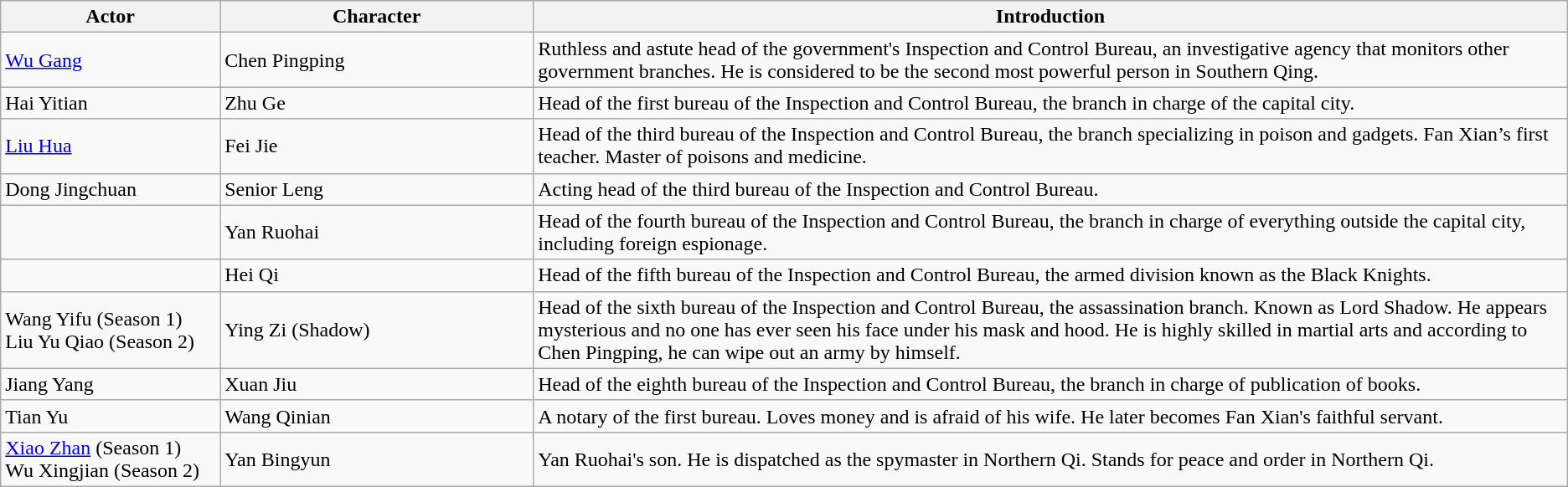<table class="wikitable">
<tr>
<th style="width:14%">Actor</th>
<th style="width:20%">Character</th>
<th>Introduction</th>
</tr>
<tr>
<td><a href='#'>Wu Gang</a></td>
<td>Chen Pingping</td>
<td>Ruthless and astute head of the government's Inspection and Control Bureau, an investigative agency that monitors other government branches. He is considered to be the second most powerful person in Southern Qing.</td>
</tr>
<tr>
<td>Hai Yitian</td>
<td>Zhu Ge</td>
<td>Head of the first bureau of the Inspection and Control Bureau, the branch in charge of the capital city.</td>
</tr>
<tr>
<td><a href='#'>Liu Hua</a></td>
<td>Fei Jie</td>
<td>Head of the third bureau of the Inspection and Control Bureau, the branch specializing in poison and gadgets. Fan Xian’s first teacher. Master of poisons and medicine.</td>
</tr>
<tr>
<td>Dong Jingchuan</td>
<td>Senior Leng</td>
<td>Acting head of the third bureau of the Inspection and Control Bureau.</td>
</tr>
<tr>
<td></td>
<td>Yan Ruohai</td>
<td>Head of the fourth bureau of the Inspection and Control Bureau, the branch in charge of everything outside the capital city, including foreign espionage.</td>
</tr>
<tr>
<td></td>
<td>Hei Qi</td>
<td>Head of the fifth bureau of the Inspection and Control Bureau, the armed division known as the Black Knights.</td>
</tr>
<tr>
<td>Wang Yifu (Season 1)<br> Liu Yu Qiao (Season 2)</td>
<td>Ying Zi (Shadow)</td>
<td>Head of the sixth bureau of the Inspection and Control Bureau, the assassination branch. Known as Lord Shadow. He appears mysterious and no one has ever seen his face under his mask and hood. He is highly skilled in martial arts and according to Chen Pingping, he can wipe out an army by himself.</td>
</tr>
<tr>
<td>Jiang Yang</td>
<td>Xuan Jiu</td>
<td>Head of the eighth bureau of the Inspection and Control Bureau, the branch in charge of publication of books.</td>
</tr>
<tr>
<td>Tian Yu</td>
<td>Wang Qinian</td>
<td>A notary of the first bureau. Loves money and is afraid of his wife. He later becomes Fan Xian's faithful servant.</td>
</tr>
<tr>
<td><a href='#'>Xiao Zhan</a> (Season 1)<br>Wu Xingjian (Season 2)</td>
<td>Yan Bingyun</td>
<td>Yan Ruohai's son. He is dispatched as the spymaster in Northern Qi. Stands for peace and order in Northern Qi.</td>
</tr>
</table>
